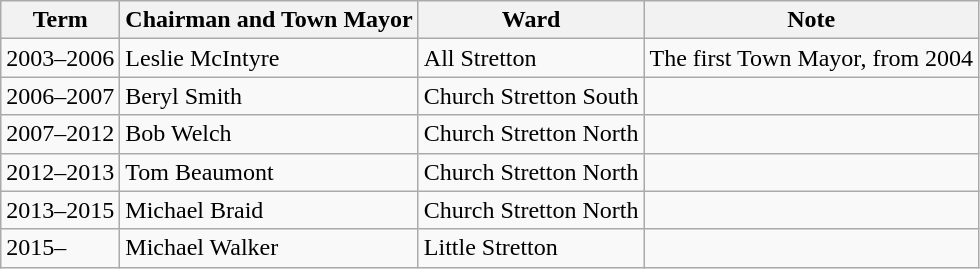<table class="wikitable">
<tr>
<th>Term</th>
<th>Chairman and Town Mayor</th>
<th>Ward</th>
<th>Note</th>
</tr>
<tr>
<td>2003–2006</td>
<td>Leslie McIntyre</td>
<td>All Stretton</td>
<td>The first Town Mayor, from 2004</td>
</tr>
<tr>
<td>2006–2007</td>
<td>Beryl Smith</td>
<td>Church Stretton South</td>
<td></td>
</tr>
<tr>
<td>2007–2012</td>
<td>Bob Welch</td>
<td>Church Stretton North</td>
<td></td>
</tr>
<tr>
<td>2012–2013</td>
<td>Tom Beaumont</td>
<td>Church Stretton North</td>
<td></td>
</tr>
<tr>
<td>2013–2015</td>
<td>Michael Braid</td>
<td>Church Stretton North</td>
<td></td>
</tr>
<tr>
<td>2015–</td>
<td>Michael Walker</td>
<td>Little Stretton</td>
<td></td>
</tr>
</table>
